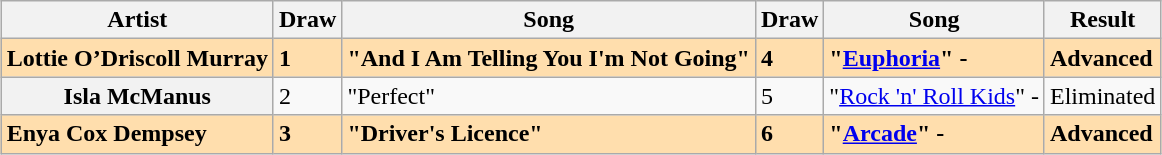<table class="sortable wikitable plainrowheaders" style="margin: 1em auto 1em auto;">
<tr>
<th scope="col">Artist</th>
<th scope="col">Draw</th>
<th scope="col">Song </th>
<th scope="col">Draw</th>
<th scope="col">Song </th>
<th scope="col">Result</th>
</tr>
<tr bgcolor="navajowhite" style="font-weight:bold;">
<th scope="row" style="text-align:left; font-weight:bold; background:navajowhite;">Lottie O’Driscoll Murray</th>
<td>1</td>
<td>"And I Am Telling You I'm Not Going" </td>
<td>4</td>
<td>"<a href='#'>Euphoria</a>"  - </td>
<td>Advanced</td>
</tr>
<tr>
<th scope="row">Isla McManus</th>
<td>2</td>
<td>"Perfect" </td>
<td>5</td>
<td>"<a href='#'>Rock 'n' Roll Kids</a>"  - </td>
<td>Eliminated</td>
</tr>
<tr bgcolor="navajowhite" style="font-weight:bold;">
<th scope="row" style="text-align:left; font-weight:bold; background:navajowhite;">Enya Cox Dempsey</th>
<td>3</td>
<td>"Driver's Licence" </td>
<td>6</td>
<td>"<a href='#'>Arcade</a>"  - </td>
<td>Advanced</td>
</tr>
</table>
